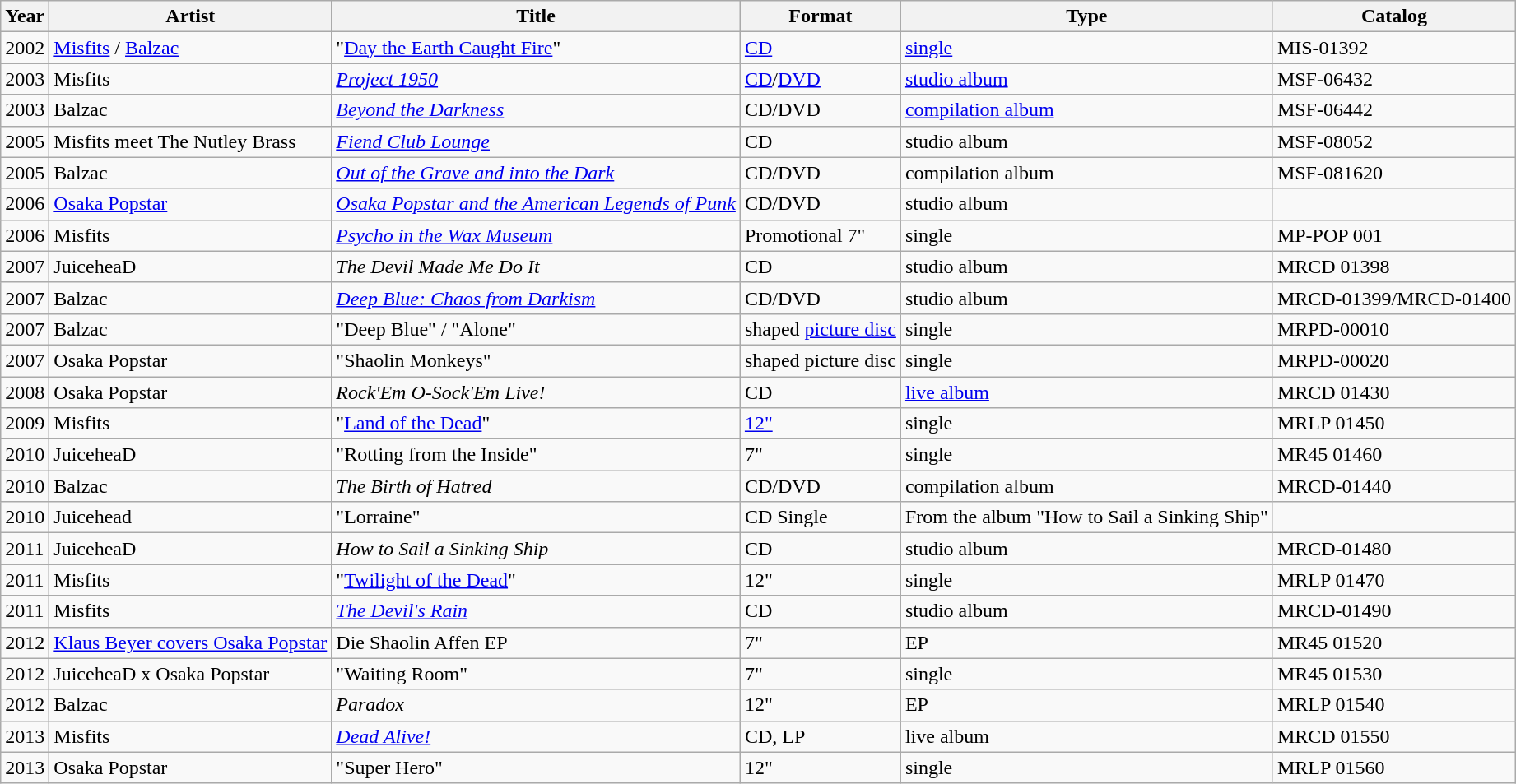<table class="wikitable sortable">
<tr>
<th>Year</th>
<th>Artist</th>
<th>Title</th>
<th>Format</th>
<th>Type</th>
<th>Catalog</th>
</tr>
<tr>
<td>2002</td>
<td><a href='#'>Misfits</a> / <a href='#'>Balzac</a></td>
<td>"<a href='#'>Day the Earth Caught Fire</a>"</td>
<td><a href='#'>CD</a></td>
<td><a href='#'>single</a></td>
<td>MIS-01392</td>
</tr>
<tr>
<td>2003</td>
<td>Misfits</td>
<td><em><a href='#'>Project 1950</a></em></td>
<td><a href='#'>CD</a>/<a href='#'>DVD</a></td>
<td><a href='#'>studio album</a></td>
<td>MSF-06432</td>
</tr>
<tr>
<td>2003</td>
<td>Balzac</td>
<td><em><a href='#'>Beyond the Darkness</a></em></td>
<td>CD/DVD</td>
<td><a href='#'>compilation album</a></td>
<td>MSF-06442</td>
</tr>
<tr>
<td>2005</td>
<td>Misfits meet The Nutley Brass</td>
<td><em><a href='#'>Fiend Club Lounge</a></em></td>
<td>CD</td>
<td>studio album</td>
<td>MSF-08052</td>
</tr>
<tr>
<td>2005</td>
<td>Balzac</td>
<td><em><a href='#'>Out of the Grave and into the Dark</a></em></td>
<td>CD/DVD</td>
<td>compilation album</td>
<td>MSF-081620</td>
</tr>
<tr>
<td>2006</td>
<td><a href='#'>Osaka Popstar</a></td>
<td><em><a href='#'>Osaka Popstar and the American Legends of Punk</a></em></td>
<td>CD/DVD</td>
<td>studio album</td>
<td></td>
</tr>
<tr>
<td>2006</td>
<td>Misfits</td>
<td><em><a href='#'>Psycho in the Wax Museum</a></em></td>
<td>Promotional 7"</td>
<td>single</td>
<td>MP-POP 001</td>
</tr>
<tr>
<td>2007</td>
<td>JuiceheaD</td>
<td><em>The Devil Made Me Do It</em></td>
<td>CD</td>
<td>studio album</td>
<td>MRCD 01398</td>
</tr>
<tr>
<td>2007</td>
<td>Balzac</td>
<td><em><a href='#'>Deep Blue: Chaos from Darkism</a></em></td>
<td>CD/DVD</td>
<td>studio album</td>
<td>MRCD-01399/MRCD-01400</td>
</tr>
<tr>
<td>2007</td>
<td>Balzac</td>
<td>"Deep Blue" / "Alone"</td>
<td>shaped <a href='#'>picture disc</a></td>
<td>single</td>
<td>MRPD-00010</td>
</tr>
<tr>
<td>2007</td>
<td>Osaka Popstar</td>
<td>"Shaolin Monkeys"</td>
<td>shaped picture disc</td>
<td>single</td>
<td>MRPD-00020</td>
</tr>
<tr>
<td>2008</td>
<td>Osaka Popstar</td>
<td><em>Rock'Em O-Sock'Em Live!</em></td>
<td>CD</td>
<td><a href='#'>live album</a></td>
<td>MRCD 01430</td>
</tr>
<tr>
<td>2009</td>
<td>Misfits</td>
<td>"<a href='#'>Land of the Dead</a>"</td>
<td><a href='#'>12"</a></td>
<td>single</td>
<td>MRLP 01450</td>
</tr>
<tr>
<td>2010</td>
<td>JuiceheaD</td>
<td>"Rotting from the Inside"</td>
<td>7"</td>
<td>single</td>
<td>MR45 01460</td>
</tr>
<tr>
<td>2010</td>
<td>Balzac</td>
<td><em>The Birth of Hatred</em></td>
<td>CD/DVD</td>
<td>compilation album</td>
<td>MRCD-01440</td>
</tr>
<tr>
<td>2010</td>
<td>Juicehead</td>
<td>"Lorraine"</td>
<td>CD Single</td>
<td>From the album "How to Sail a Sinking Ship"</td>
</tr>
<tr>
<td>2011</td>
<td>JuiceheaD</td>
<td><em>How to Sail a Sinking Ship</em></td>
<td>CD</td>
<td>studio album</td>
<td>MRCD-01480</td>
</tr>
<tr>
<td>2011</td>
<td>Misfits</td>
<td>"<a href='#'>Twilight of the Dead</a>"</td>
<td>12"</td>
<td>single</td>
<td>MRLP 01470</td>
</tr>
<tr>
<td>2011</td>
<td>Misfits</td>
<td><em><a href='#'>The Devil's Rain</a></em></td>
<td>CD</td>
<td>studio album</td>
<td>MRCD-01490</td>
</tr>
<tr>
<td>2012</td>
<td><a href='#'>Klaus Beyer covers Osaka Popstar</a></td>
<td>Die Shaolin Affen EP</td>
<td>7"</td>
<td>EP</td>
<td>MR45 01520</td>
</tr>
<tr>
<td>2012</td>
<td>JuiceheaD x Osaka Popstar</td>
<td>"Waiting Room"</td>
<td>7"</td>
<td>single</td>
<td>MR45 01530</td>
</tr>
<tr>
<td>2012</td>
<td>Balzac</td>
<td><em>Paradox</em></td>
<td>12"</td>
<td>EP</td>
<td>MRLP 01540</td>
</tr>
<tr>
<td>2013</td>
<td>Misfits</td>
<td><em><a href='#'>Dead Alive!</a></em></td>
<td>CD, LP</td>
<td>live album</td>
<td>MRCD 01550</td>
</tr>
<tr>
<td>2013</td>
<td>Osaka Popstar</td>
<td>"Super Hero"</td>
<td>12"</td>
<td>single</td>
<td>MRLP 01560</td>
</tr>
</table>
